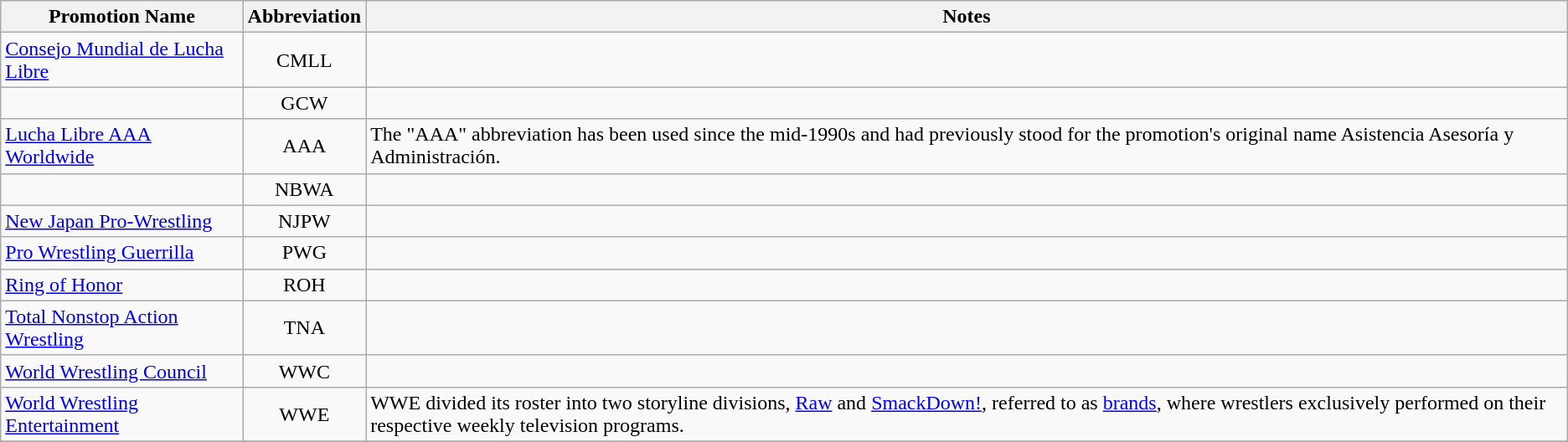<table class="wikitable">
<tr>
<th>Promotion Name</th>
<th>Abbreviation</th>
<th>Notes</th>
</tr>
<tr>
<td><a href='#'>Consejo Mundial de Lucha Libre</a></td>
<td align=center>CMLL</td>
<td></td>
</tr>
<tr>
<td></td>
<td align=center>GCW</td>
<td></td>
</tr>
<tr>
<td><a href='#'>Lucha Libre AAA Worldwide</a></td>
<td align=center>AAA</td>
<td>The "AAA" abbreviation has been used since the mid-1990s and had previously stood for the promotion's original name Asistencia Asesoría y Administración.</td>
</tr>
<tr>
<td></td>
<td align=center>NBWA</td>
<td></td>
</tr>
<tr>
<td><a href='#'>New Japan Pro-Wrestling</a></td>
<td align=center>NJPW</td>
<td></td>
</tr>
<tr>
<td><a href='#'>Pro Wrestling Guerrilla</a></td>
<td align=center>PWG</td>
<td></td>
</tr>
<tr>
<td><a href='#'>Ring of Honor</a></td>
<td align=center>ROH</td>
<td></td>
</tr>
<tr>
<td><a href='#'>Total Nonstop Action Wrestling</a></td>
<td align=center>TNA</td>
<td></td>
</tr>
<tr>
<td><a href='#'>World Wrestling Council</a></td>
<td align=center>WWC</td>
<td></td>
</tr>
<tr>
<td><a href='#'>World Wrestling Entertainment</a></td>
<td align=center>WWE</td>
<td>WWE divided its roster into two storyline divisions, <a href='#'>Raw</a> and <a href='#'>SmackDown!</a>, referred to as <a href='#'>brands</a>, where wrestlers exclusively performed on their respective weekly television programs.</td>
</tr>
<tr>
</tr>
</table>
